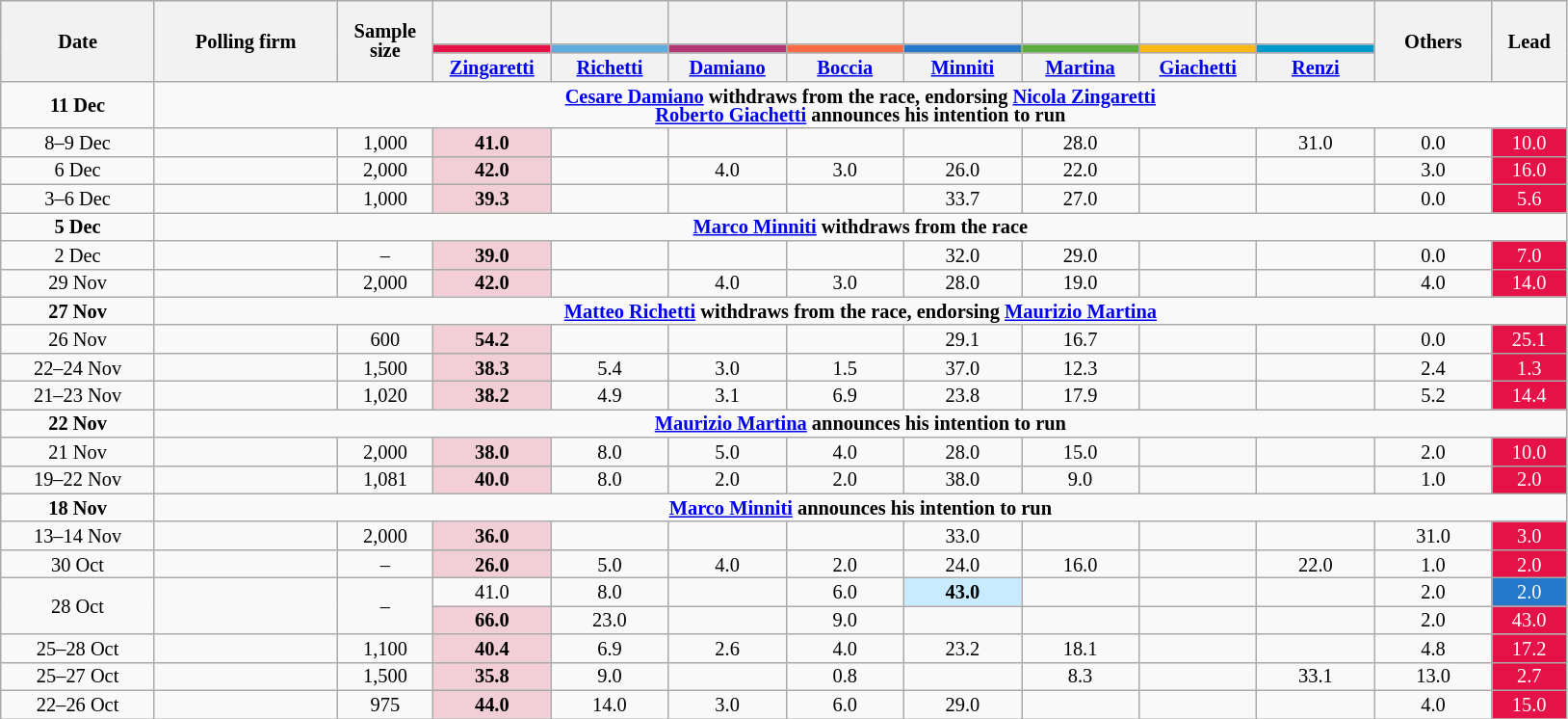<table class="wikitable collapsible collapsed" style="text-align:center;font-size:85%;line-height:13px">
<tr style="height:30px; background-color:#E9E9E9">
<th style="width:100px;" rowspan="3">Date</th>
<th style="width:120px;" rowspan="3">Polling firm</th>
<th style="width:60px;" rowspan="3">Sample size</th>
<th style="width:60px;"></th>
<th style="width:60px;"></th>
<th style="width:60px;"></th>
<th style="width:60px;"></th>
<th style="width:60px;"></th>
<th style="width:60px;"></th>
<th style="width:60px;"></th>
<th style="width:60px;"></th>
<th style="width:75px;" rowspan="3">Others</th>
<th style="width:45px;" rowspan="3">Lead</th>
</tr>
<tr>
<th style="color:inherit;background:#E61247;"></th>
<th style="color:inherit;background:#5DADE2;"></th>
<th style="color:inherit;background:#B33773;"></th>
<th style="color:inherit;background:#FF6A46;"></th>
<th style="color:inherit;background:#2578CC;"></th>
<th style="color:inherit;background:#5BAF3E;"></th>
<th style="color:inherit;background:#FBB917;"></th>
<th style="color:inherit;background:#0099CC;"></th>
</tr>
<tr>
<th style="width:75px;"><a href='#'>Zingaretti</a></th>
<th style="width:75px;"><a href='#'>Richetti</a></th>
<th style="width:75px;"><a href='#'>Damiano</a></th>
<th style="width:75px;"><a href='#'>Boccia</a></th>
<th style="width:75px;"><a href='#'>Minniti</a></th>
<th style="width:75px;"><a href='#'>Martina</a></th>
<th style="width:75px;"><a href='#'>Giachetti</a></th>
<th style="width:75px;"><a href='#'>Renzi</a></th>
</tr>
<tr>
<td><strong>11 Dec</strong></td>
<td colspan="12"><strong><a href='#'>Cesare Damiano</a> withdraws from the race, endorsing <a href='#'>Nicola Zingaretti</a></strong><br><strong><a href='#'>Roberto Giachetti</a> announces his intention to run</strong></td>
</tr>
<tr>
<td>8–9 Dec</td>
<td></td>
<td>1,000</td>
<td style="background:#F2CED7"><strong>41.0</strong></td>
<td></td>
<td></td>
<td></td>
<td></td>
<td>28.0</td>
<td></td>
<td>31.0</td>
<td>0.0</td>
<td style="background:#E61247; color:white;">10.0</td>
</tr>
<tr>
<td>6 Dec</td>
<td></td>
<td>2,000</td>
<td style="background:#F2CED7"><strong>42.0</strong></td>
<td></td>
<td>4.0</td>
<td>3.0</td>
<td>26.0</td>
<td>22.0</td>
<td></td>
<td></td>
<td>3.0</td>
<td style="background:#E61247; color:white;">16.0</td>
</tr>
<tr>
<td>3–6 Dec</td>
<td></td>
<td>1,000</td>
<td style="background:#F2CED7"><strong>39.3</strong></td>
<td></td>
<td></td>
<td></td>
<td>33.7</td>
<td>27.0</td>
<td></td>
<td></td>
<td>0.0</td>
<td style="background:#E61247; color:white;">5.6</td>
</tr>
<tr>
<td><strong>5 Dec</strong></td>
<td colspan="12"><strong><a href='#'>Marco Minniti</a> withdraws from the race</strong></td>
</tr>
<tr>
<td>2 Dec</td>
<td></td>
<td>–</td>
<td style="background:#F2CED7"><strong>39.0</strong></td>
<td></td>
<td></td>
<td></td>
<td>32.0</td>
<td>29.0</td>
<td></td>
<td></td>
<td>0.0</td>
<td style="background:#E61247; color:white;">7.0</td>
</tr>
<tr>
<td>29 Nov</td>
<td></td>
<td>2,000</td>
<td style="background:#F2CED7"><strong>42.0</strong></td>
<td></td>
<td>4.0</td>
<td>3.0</td>
<td>28.0</td>
<td>19.0</td>
<td></td>
<td></td>
<td>4.0</td>
<td style="background:#E61247; color:white;">14.0</td>
</tr>
<tr>
<td><strong>27 Nov</strong></td>
<td colspan="12"><strong><a href='#'>Matteo Richetti</a> withdraws from the race, endorsing <a href='#'>Maurizio Martina</a></strong></td>
</tr>
<tr>
<td>26 Nov</td>
<td></td>
<td>600</td>
<td style="background:#F2CED7"><strong>54.2</strong></td>
<td></td>
<td></td>
<td></td>
<td>29.1</td>
<td>16.7</td>
<td></td>
<td></td>
<td>0.0</td>
<td style="background:#E61247; color:white;">25.1</td>
</tr>
<tr>
<td>22–24 Nov</td>
<td></td>
<td>1,500</td>
<td style="background:#F2CED7"><strong>38.3</strong></td>
<td>5.4</td>
<td>3.0</td>
<td>1.5</td>
<td>37.0</td>
<td>12.3</td>
<td></td>
<td></td>
<td>2.4</td>
<td style="background:#E61247; color:white;">1.3</td>
</tr>
<tr>
<td>21–23 Nov</td>
<td></td>
<td>1,020</td>
<td style="background:#F2CED7"><strong>38.2</strong></td>
<td>4.9</td>
<td>3.1</td>
<td>6.9</td>
<td>23.8</td>
<td>17.9</td>
<td></td>
<td></td>
<td>5.2</td>
<td style="background:#E61247; color:white;">14.4</td>
</tr>
<tr>
<td><strong>22 Nov</strong></td>
<td colspan="12"><strong><a href='#'>Maurizio Martina</a> announces his intention to run</strong></td>
</tr>
<tr>
<td>21 Nov</td>
<td></td>
<td>2,000</td>
<td style="background:#F2CED7"><strong>38.0</strong></td>
<td>8.0</td>
<td>5.0</td>
<td>4.0</td>
<td>28.0</td>
<td>15.0</td>
<td></td>
<td></td>
<td>2.0</td>
<td style="background:#E61247; color:white;">10.0</td>
</tr>
<tr>
<td>19–22 Nov</td>
<td></td>
<td>1,081</td>
<td style="background:#F2CED7"><strong>40.0</strong></td>
<td>8.0</td>
<td>2.0</td>
<td>2.0</td>
<td>38.0</td>
<td>9.0</td>
<td></td>
<td></td>
<td>1.0</td>
<td style="background:#E61247; color:white;">2.0</td>
</tr>
<tr>
<td><strong>18 Nov</strong></td>
<td colspan="12"><strong><a href='#'>Marco Minniti</a> announces his intention to run</strong></td>
</tr>
<tr>
<td>13–14 Nov</td>
<td></td>
<td>2,000</td>
<td style="background:#F2CED7"><strong>36.0</strong></td>
<td></td>
<td></td>
<td></td>
<td>33.0</td>
<td></td>
<td></td>
<td></td>
<td>31.0</td>
<td style="background:#E61247; color:white;">3.0</td>
</tr>
<tr>
<td>30 Oct</td>
<td></td>
<td>–</td>
<td style="background:#F2CED7"><strong>26.0</strong></td>
<td>5.0</td>
<td>4.0</td>
<td>2.0</td>
<td>24.0</td>
<td>16.0</td>
<td></td>
<td>22.0</td>
<td>1.0</td>
<td style="background:#E61247; color:white;">2.0</td>
</tr>
<tr>
<td rowspan="2">28 Oct</td>
<td rowspan="2"></td>
<td rowspan="2">–</td>
<td>41.0</td>
<td>8.0</td>
<td></td>
<td>6.0</td>
<td style="background:#C8EBFF"><strong>43.0</strong></td>
<td></td>
<td></td>
<td></td>
<td>2.0</td>
<td style="background:#2578CC; color:white;">2.0</td>
</tr>
<tr>
<td style="background:#F2CED7"><strong>66.0</strong></td>
<td>23.0</td>
<td></td>
<td>9.0</td>
<td></td>
<td></td>
<td></td>
<td></td>
<td>2.0</td>
<td style="background:#E61247; color:white;">43.0</td>
</tr>
<tr>
<td>25–28 Oct</td>
<td></td>
<td>1,100</td>
<td style="background:#F2CED7"><strong>40.4</strong></td>
<td>6.9</td>
<td>2.6</td>
<td>4.0</td>
<td>23.2</td>
<td>18.1</td>
<td></td>
<td></td>
<td>4.8</td>
<td style="background:#E61247; color:white;">17.2</td>
</tr>
<tr>
<td>25–27 Oct</td>
<td></td>
<td>1,500</td>
<td style="background:#F2CED7"><strong>35.8</strong></td>
<td>9.0</td>
<td></td>
<td>0.8</td>
<td></td>
<td>8.3</td>
<td></td>
<td>33.1</td>
<td>13.0</td>
<td style="background:#E61247; color:white;">2.7</td>
</tr>
<tr>
<td>22–26 Oct</td>
<td></td>
<td>975</td>
<td style="background:#F2CED7"><strong>44.0</strong></td>
<td>14.0</td>
<td>3.0</td>
<td>6.0</td>
<td>29.0</td>
<td></td>
<td></td>
<td></td>
<td>4.0</td>
<td style="background:#E61247; color:white;">15.0</td>
</tr>
</table>
